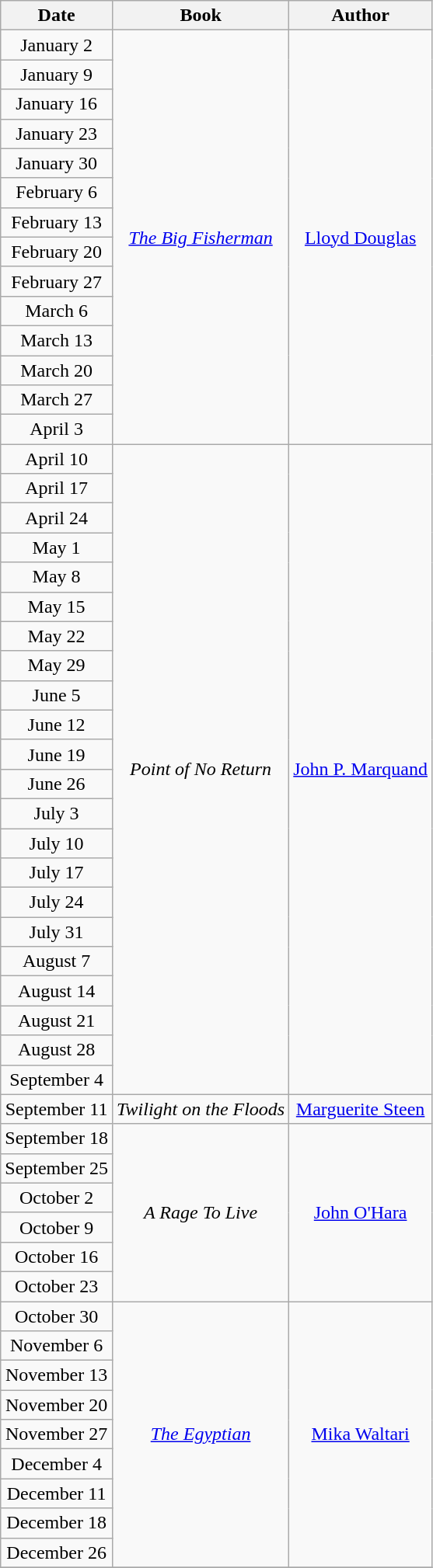<table class="wikitable sortable" style="text-align: center">
<tr>
<th>Date</th>
<th>Book</th>
<th>Author</th>
</tr>
<tr>
<td>January 2</td>
<td rowspan=14><em><a href='#'>The Big Fisherman</a></em></td>
<td rowspan=14><a href='#'>Lloyd Douglas</a></td>
</tr>
<tr>
<td>January 9</td>
</tr>
<tr>
<td>January 16</td>
</tr>
<tr>
<td>January 23</td>
</tr>
<tr>
<td>January 30</td>
</tr>
<tr>
<td>February 6</td>
</tr>
<tr>
<td>February 13</td>
</tr>
<tr>
<td>February 20</td>
</tr>
<tr>
<td>February 27</td>
</tr>
<tr>
<td>March 6</td>
</tr>
<tr>
<td>March 13</td>
</tr>
<tr>
<td>March 20</td>
</tr>
<tr>
<td>March 27</td>
</tr>
<tr>
<td>April 3</td>
</tr>
<tr>
<td>April 10</td>
<td rowspan=22><em>Point of No Return</em></td>
<td rowspan=22><a href='#'>John P. Marquand</a></td>
</tr>
<tr>
<td>April 17</td>
</tr>
<tr>
<td>April 24</td>
</tr>
<tr>
<td>May 1</td>
</tr>
<tr>
<td>May 8</td>
</tr>
<tr>
<td>May 15</td>
</tr>
<tr>
<td>May 22</td>
</tr>
<tr>
<td>May 29</td>
</tr>
<tr>
<td>June 5</td>
</tr>
<tr>
<td>June 12</td>
</tr>
<tr>
<td>June 19</td>
</tr>
<tr>
<td>June 26</td>
</tr>
<tr>
<td>July 3</td>
</tr>
<tr>
<td>July 10</td>
</tr>
<tr>
<td>July 17</td>
</tr>
<tr>
<td>July 24</td>
</tr>
<tr>
<td>July 31</td>
</tr>
<tr>
<td>August 7</td>
</tr>
<tr>
<td>August 14</td>
</tr>
<tr>
<td>August 21</td>
</tr>
<tr>
<td>August 28</td>
</tr>
<tr>
<td>September 4</td>
</tr>
<tr>
<td>September 11</td>
<td><em>Twilight on the Floods</em></td>
<td><a href='#'>Marguerite Steen</a></td>
</tr>
<tr>
<td>September 18</td>
<td rowspan=6><em>A Rage To Live</em></td>
<td rowspan=6><a href='#'>John O'Hara</a></td>
</tr>
<tr>
<td>September 25</td>
</tr>
<tr>
<td>October 2</td>
</tr>
<tr>
<td>October 9</td>
</tr>
<tr>
<td>October 16</td>
</tr>
<tr>
<td>October 23</td>
</tr>
<tr>
<td>October 30</td>
<td rowspan=9><em><a href='#'>The Egyptian</a></em></td>
<td rowspan=9><a href='#'>Mika Waltari</a></td>
</tr>
<tr>
<td>November 6</td>
</tr>
<tr>
<td>November 13</td>
</tr>
<tr>
<td>November 20</td>
</tr>
<tr>
<td>November 27</td>
</tr>
<tr>
<td>December 4</td>
</tr>
<tr>
<td>December 11</td>
</tr>
<tr>
<td>December 18</td>
</tr>
<tr>
<td>December 26</td>
</tr>
<tr>
</tr>
</table>
